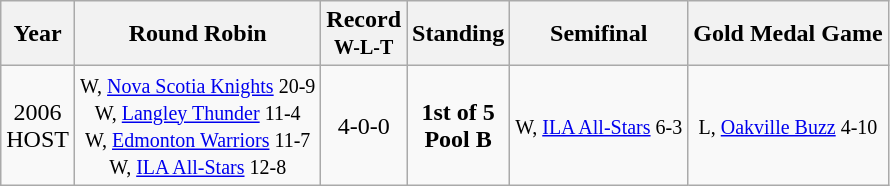<table class="wikitable" style="text-align:center;">
<tr>
<th>Year</th>
<th>Round Robin</th>
<th>Record<br><small>W-L-T</small></th>
<th>Standing</th>
<th>Semifinal</th>
<th>Gold Medal Game</th>
</tr>
<tr>
<td>2006<br>HOST</td>
<td><small>W, <a href='#'>Nova Scotia Knights</a> 20-9<br>W, <a href='#'>Langley Thunder</a> 11-4<br>W, <a href='#'>Edmonton Warriors</a> 11-7<br>W, <a href='#'>ILA All-Stars</a> 12-8</small></td>
<td>4-0-0</td>
<td><strong>1st of 5<br>Pool B</strong></td>
<td><small>W, <a href='#'>ILA All-Stars</a> 6-3</small></td>
<td><small> L, <a href='#'>Oakville Buzz</a> 4-10</small></td>
</tr>
</table>
